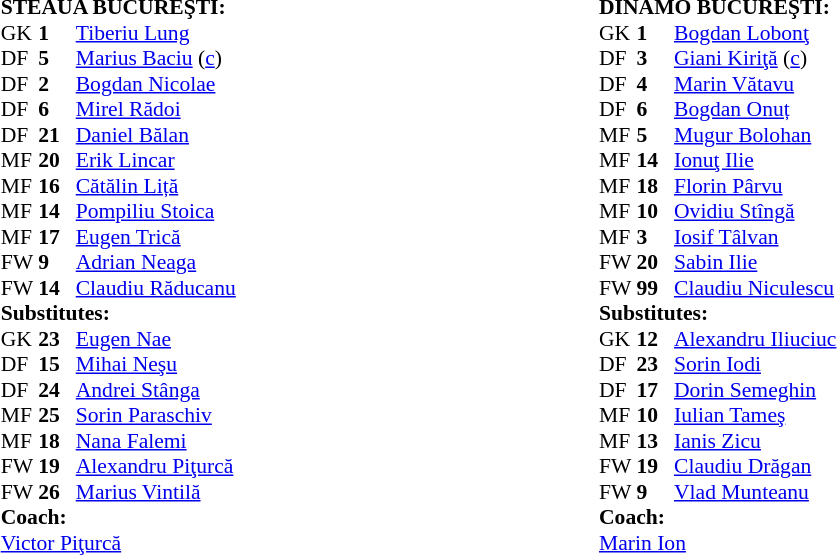<table width="100%">
<tr>
<td valign="top" width="50%"><br><table style="font-size: 90%" cellspacing="0" cellpadding="0" align=center>
<tr>
<td colspan="4"><strong>STEAUA BUCUREŞTI:</strong></td>
</tr>
<tr>
<th width=25></th>
<th width=25></th>
</tr>
<tr>
<td>GK</td>
<td><strong>1</strong></td>
<td> <a href='#'>Tiberiu Lung</a></td>
</tr>
<tr>
<td>DF</td>
<td><strong>5</strong></td>
<td> <a href='#'>Marius Baciu</a> (<a href='#'>c</a>)</td>
</tr>
<tr>
<td>DF</td>
<td><strong>2</strong></td>
<td> <a href='#'>Bogdan Nicolae</a></td>
<td></td>
<td></td>
</tr>
<tr>
<td>DF</td>
<td><strong>6</strong></td>
<td> <a href='#'>Mirel Rădoi</a></td>
</tr>
<tr>
<td>DF</td>
<td><strong>21</strong></td>
<td> <a href='#'>Daniel Bălan</a></td>
<td></td>
</tr>
<tr>
<td>MF</td>
<td><strong>20</strong></td>
<td> <a href='#'>Erik Lincar</a></td>
<td></td>
<td></td>
</tr>
<tr>
<td>MF</td>
<td><strong>16</strong></td>
<td> <a href='#'>Cătălin Liță</a></td>
</tr>
<tr>
<td>MF</td>
<td><strong>14</strong></td>
<td> <a href='#'>Pompiliu Stoica</a></td>
</tr>
<tr>
<td>MF</td>
<td><strong>17</strong></td>
<td> <a href='#'>Eugen Trică</a></td>
<td></td>
</tr>
<tr>
<td>FW</td>
<td><strong>9</strong></td>
<td> <a href='#'>Adrian Neaga</a></td>
<td></td>
<td></td>
</tr>
<tr>
<td>FW</td>
<td><strong>14</strong></td>
<td> <a href='#'>Claudiu Răducanu</a></td>
<td></td>
</tr>
<tr>
<td colspan=3><strong>Substitutes:</strong></td>
</tr>
<tr>
<td>GK</td>
<td><strong>23</strong></td>
<td> <a href='#'>Eugen Nae</a></td>
</tr>
<tr>
<td>DF</td>
<td><strong>15</strong></td>
<td> <a href='#'>Mihai Neşu</a></td>
</tr>
<tr>
<td>DF</td>
<td><strong>24</strong></td>
<td> <a href='#'>Andrei Stânga</a></td>
<td></td>
<td></td>
</tr>
<tr>
<td>MF</td>
<td><strong>25</strong></td>
<td> <a href='#'>Sorin Paraschiv</a></td>
<td></td>
<td></td>
</tr>
<tr>
<td>MF</td>
<td><strong>18</strong></td>
<td> <a href='#'>Nana Falemi</a></td>
</tr>
<tr>
<td>FW</td>
<td><strong>19</strong></td>
<td> <a href='#'>Alexandru Piţurcă</a></td>
<td></td>
<td></td>
</tr>
<tr>
<td>FW</td>
<td><strong>26</strong></td>
<td> <a href='#'>Marius Vintilă</a></td>
</tr>
<tr>
<td colspan=3><strong>Coach:</strong></td>
</tr>
<tr>
<td colspan=4> <a href='#'>Victor Piţurcă</a></td>
</tr>
</table>
</td>
<td valign="top"></td>
<td style="vertical-align:top; width:50%;"><br><table style="font-size: 90%" cellspacing="0" cellpadding="0">
<tr>
<td colspan="4"><strong>DINAMO BUCUREŞTI:</strong></td>
</tr>
<tr>
<th width=25></th>
<th width=25></th>
</tr>
<tr>
<td>GK</td>
<td><strong>1</strong></td>
<td> <a href='#'>Bogdan Lobonţ</a></td>
</tr>
<tr>
<td>DF</td>
<td><strong>3</strong></td>
<td> <a href='#'>Giani Kiriţă</a> (<a href='#'>c</a>)</td>
</tr>
<tr>
<td>DF</td>
<td><strong>4</strong></td>
<td> <a href='#'>Marin Vătavu</a></td>
<td></td>
</tr>
<tr>
<td>DF</td>
<td><strong>6</strong></td>
<td> <a href='#'>Bogdan Onuț</a></td>
</tr>
<tr>
<td>MF</td>
<td><strong>5</strong></td>
<td> <a href='#'>Mugur Bolohan</a></td>
</tr>
<tr>
<td>MF</td>
<td><strong>14</strong></td>
<td> <a href='#'>Ionuţ Ilie</a></td>
<td></td>
<td></td>
</tr>
<tr>
<td>MF</td>
<td><strong>18</strong></td>
<td> <a href='#'>Florin Pârvu</a></td>
<td></td>
<td></td>
</tr>
<tr>
<td>MF</td>
<td><strong>10</strong></td>
<td> <a href='#'>Ovidiu Stîngă</a></td>
</tr>
<tr>
<td>MF</td>
<td><strong>3</strong></td>
<td> <a href='#'>Iosif Tâlvan</a></td>
</tr>
<tr>
<td>FW</td>
<td><strong>20</strong></td>
<td> <a href='#'>Sabin Ilie</a></td>
<td></td>
<td></td>
</tr>
<tr>
<td>FW</td>
<td><strong>99</strong></td>
<td> <a href='#'>Claudiu Niculescu</a></td>
</tr>
<tr>
<td colspan=3><strong>Substitutes:</strong></td>
</tr>
<tr>
<td>GK</td>
<td><strong>12</strong></td>
<td> <a href='#'>Alexandru Iliuciuc</a></td>
</tr>
<tr>
<td>DF</td>
<td><strong>23</strong></td>
<td> <a href='#'>Sorin Iodi</a></td>
</tr>
<tr>
<td>DF</td>
<td><strong>17</strong></td>
<td> <a href='#'>Dorin Semeghin</a></td>
</tr>
<tr>
<td>MF</td>
<td><strong>10</strong></td>
<td> <a href='#'>Iulian Tameş</a></td>
<td></td>
<td></td>
</tr>
<tr>
<td>MF</td>
<td><strong>13</strong></td>
<td> <a href='#'>Ianis Zicu</a></td>
</tr>
<tr>
<td>FW</td>
<td><strong>19</strong></td>
<td> <a href='#'>Claudiu Drăgan</a></td>
<td></td>
<td></td>
</tr>
<tr>
<td>FW</td>
<td><strong>9</strong></td>
<td> <a href='#'>Vlad Munteanu</a></td>
<td></td>
<td></td>
</tr>
<tr>
<td colspan=3><strong>Coach:</strong></td>
</tr>
<tr>
<td colspan=4> <a href='#'>Marin Ion</a></td>
</tr>
</table>
</td>
</tr>
<tr>
</tr>
</table>
